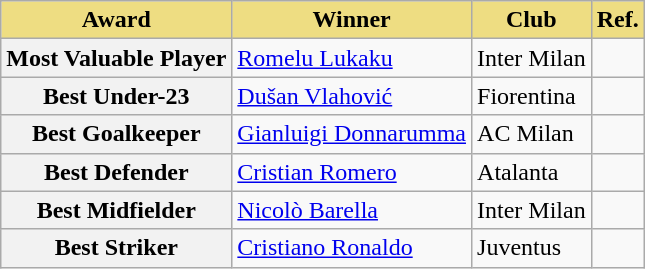<table class="wikitable">
<tr>
<th style="background-color: #eedd82">Award</th>
<th style="background-color: #eedd82">Winner</th>
<th style="background-color: #eedd82">Club</th>
<th style="background-color: #eedd82">Ref.</th>
</tr>
<tr>
<th>Most Valuable Player</th>
<td> <a href='#'>Romelu Lukaku</a></td>
<td>Inter Milan</td>
<td></td>
</tr>
<tr>
<th>Best Under-23</th>
<td> <a href='#'>Dušan Vlahović</a></td>
<td>Fiorentina</td>
<td></td>
</tr>
<tr>
<th>Best Goalkeeper</th>
<td> <a href='#'>Gianluigi Donnarumma</a></td>
<td>AC Milan</td>
<td></td>
</tr>
<tr>
<th>Best Defender</th>
<td> <a href='#'>Cristian Romero</a></td>
<td>Atalanta</td>
<td></td>
</tr>
<tr>
<th>Best Midfielder</th>
<td> <a href='#'>Nicolò Barella</a></td>
<td>Inter Milan</td>
<td></td>
</tr>
<tr>
<th>Best Striker</th>
<td> <a href='#'>Cristiano Ronaldo</a></td>
<td>Juventus</td>
<td></td>
</tr>
</table>
